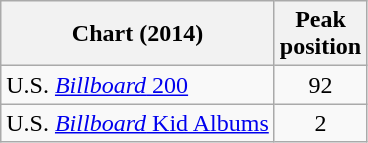<table class="wikitable sortable">
<tr>
<th>Chart (2014)</th>
<th>Peak<br>position</th>
</tr>
<tr>
<td>U.S. <a href='#'><em>Billboard</em> 200</a></td>
<td align="center">92</td>
</tr>
<tr>
<td>U.S. <a href='#'><em>Billboard</em> Kid Albums</a></td>
<td align="center">2</td>
</tr>
</table>
